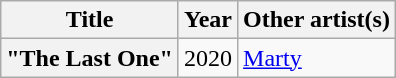<table class="wikitable plainrowheaders">
<tr>
<th scope=col>Title</th>
<th scope=col>Year</th>
<th scope=col>Other artist(s)</th>
</tr>
<tr>
<th scope=row>"The Last One"</th>
<td>2020</td>
<td><a href='#'>Marty</a></td>
</tr>
</table>
